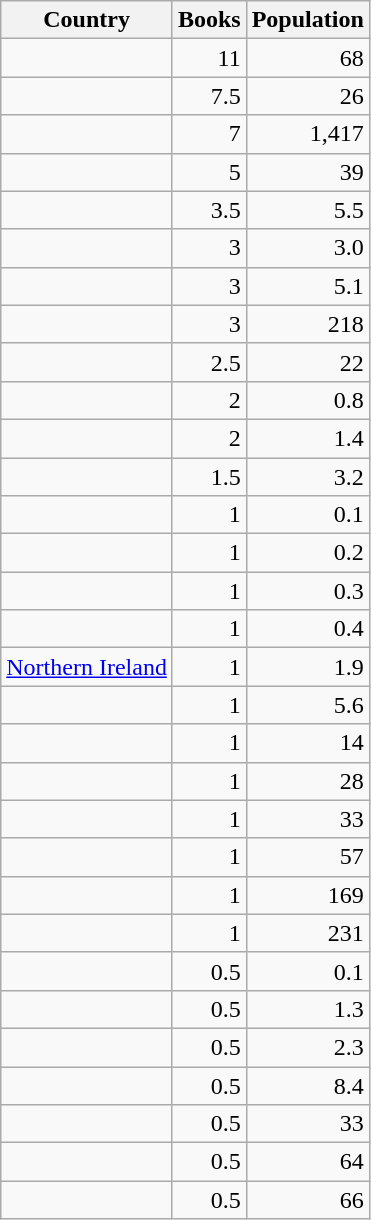<table class="wikitable sortable">
<tr>
<th>Country</th>
<th>Books</th>
<th>Population<br></th>
</tr>
<tr>
<td></td>
<td align="right">11</td>
<td align="right">68</td>
</tr>
<tr>
<td></td>
<td align="right">7.5</td>
<td align="right">26</td>
</tr>
<tr>
<td></td>
<td align="right">7</td>
<td align="right">1,417</td>
</tr>
<tr>
<td></td>
<td align="right">5</td>
<td align="right">39</td>
</tr>
<tr>
<td></td>
<td align="right">3.5</td>
<td align="right">5.5</td>
</tr>
<tr>
<td></td>
<td align="right">3</td>
<td align="right">3.0</td>
</tr>
<tr>
<td></td>
<td align="right">3</td>
<td align="right">5.1</td>
</tr>
<tr>
<td></td>
<td align="right">3</td>
<td align="right">218</td>
</tr>
<tr>
<td></td>
<td align="right">2.5</td>
<td align="right">22</td>
</tr>
<tr>
<td></td>
<td align="right">2</td>
<td align="right">0.8</td>
</tr>
<tr>
<td></td>
<td align="right">2</td>
<td align="right">1.4</td>
</tr>
<tr>
<td></td>
<td align="right">1.5</td>
<td align="right">3.2</td>
</tr>
<tr>
<td></td>
<td align="right">1</td>
<td align="right">0.1</td>
</tr>
<tr>
<td></td>
<td align="right">1</td>
<td align="right">0.2</td>
</tr>
<tr>
<td></td>
<td align="right">1</td>
<td align="right">0.3</td>
</tr>
<tr>
<td></td>
<td align="right">1</td>
<td align="right">0.4</td>
</tr>
<tr>
<td><a href='#'>Northern Ireland</a></td>
<td align="right">1</td>
<td align="right">1.9</td>
</tr>
<tr>
<td></td>
<td align="right">1</td>
<td align="right">5.6</td>
</tr>
<tr>
<td></td>
<td align="right">1</td>
<td align="right">14</td>
</tr>
<tr>
<td></td>
<td align="right">1</td>
<td align="right">28</td>
</tr>
<tr>
<td></td>
<td align="right">1</td>
<td align="right">33</td>
</tr>
<tr>
<td></td>
<td align="right">1</td>
<td align="right">57</td>
</tr>
<tr>
<td></td>
<td align="right">1</td>
<td align="right">169</td>
</tr>
<tr>
<td></td>
<td align="right">1</td>
<td align="right">231</td>
</tr>
<tr>
<td></td>
<td align="right">0.5</td>
<td align="right">0.1</td>
</tr>
<tr>
<td></td>
<td align="right">0.5</td>
<td align="right">1.3</td>
</tr>
<tr>
<td></td>
<td align="right">0.5</td>
<td align="right">2.3</td>
</tr>
<tr>
<td></td>
<td align="right">0.5</td>
<td align="right">8.4</td>
</tr>
<tr>
<td></td>
<td align="right">0.5</td>
<td align="right">33</td>
</tr>
<tr>
<td></td>
<td align="right">0.5</td>
<td align="right">64</td>
</tr>
<tr>
<td></td>
<td align="right">0.5</td>
<td align="right">66</td>
</tr>
</table>
